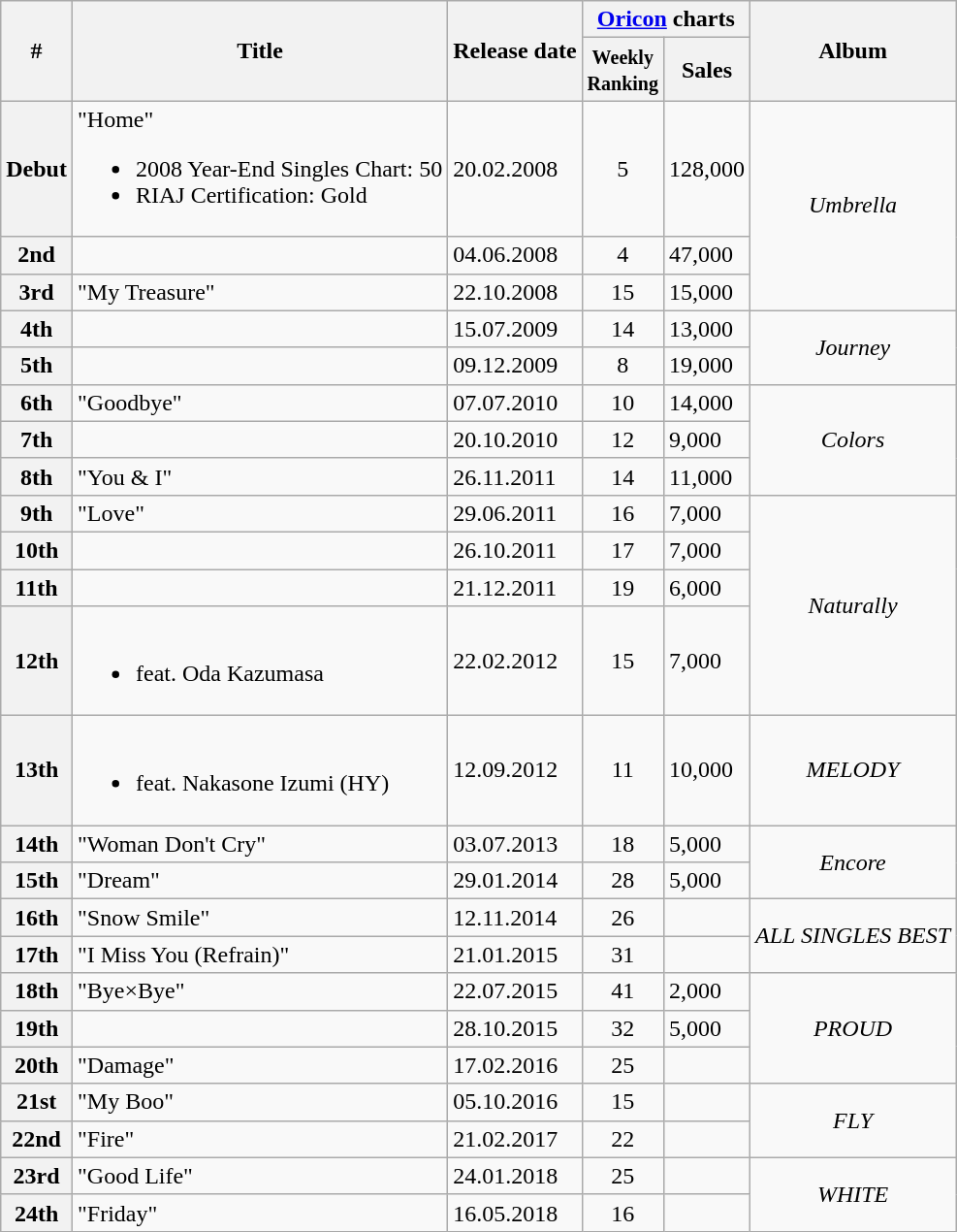<table class="wikitable">
<tr>
<th rowspan="2">#</th>
<th rowspan="2">Title</th>
<th rowspan="2">Release date</th>
<th colspan="2"><a href='#'>Oricon</a> charts</th>
<th rowspan="2">Album</th>
</tr>
<tr>
<th><small>Weekly<br>Ranking</small></th>
<th>Sales</th>
</tr>
<tr>
<th>Debut</th>
<td>"Home"<br><ul><li>2008 Year-End Singles Chart: 50</li><li>RIAJ Certification: Gold</li></ul></td>
<td>20.02.2008</td>
<td style="text-align:center;">5</td>
<td>128,000</td>
<td rowspan="3" style="text-align:center;"><em>Umbrella</em></td>
</tr>
<tr>
<th>2nd</th>
<td></td>
<td>04.06.2008</td>
<td style="text-align:center;">4</td>
<td>47,000</td>
</tr>
<tr>
<th>3rd</th>
<td>"My Treasure"</td>
<td>22.10.2008</td>
<td style="text-align:center;">15</td>
<td>15,000</td>
</tr>
<tr>
<th>4th</th>
<td></td>
<td>15.07.2009</td>
<td style="text-align:center;">14</td>
<td>13,000</td>
<td rowspan="2" style="text-align:center;"><em>Journey</em></td>
</tr>
<tr>
<th>5th</th>
<td></td>
<td>09.12.2009</td>
<td style="text-align:center;">8</td>
<td>19,000</td>
</tr>
<tr>
<th>6th</th>
<td>"Goodbye"</td>
<td>07.07.2010</td>
<td style="text-align:center;">10</td>
<td>14,000</td>
<td rowspan="3" style="text-align:center;"><em>Colors</em></td>
</tr>
<tr>
<th>7th</th>
<td></td>
<td>20.10.2010</td>
<td style="text-align:center;">12</td>
<td>9,000</td>
</tr>
<tr>
<th>8th</th>
<td>"You & I"</td>
<td>26.11.2011</td>
<td style="text-align:center;">14</td>
<td>11,000</td>
</tr>
<tr>
<th>9th</th>
<td>"Love"</td>
<td>29.06.2011</td>
<td style="text-align:center;">16</td>
<td>7,000</td>
<td rowspan="4" style="text-align:center;"><em>Naturally</em></td>
</tr>
<tr>
<th>10th</th>
<td></td>
<td>26.10.2011</td>
<td style="text-align:center;">17</td>
<td>7,000</td>
</tr>
<tr>
<th>11th</th>
<td></td>
<td>21.12.2011</td>
<td style="text-align:center;">19</td>
<td>6,000</td>
</tr>
<tr>
<th>12th</th>
<td><br><ul><li>feat. Oda Kazumasa</li></ul></td>
<td>22.02.2012</td>
<td style="text-align:center;">15</td>
<td>7,000</td>
</tr>
<tr>
<th>13th</th>
<td><br><ul><li>feat. Nakasone Izumi (HY)</li></ul></td>
<td>12.09.2012</td>
<td style="text-align:center;">11</td>
<td>10,000</td>
<td style="text-align:center;"><em>MELODY</em></td>
</tr>
<tr>
<th>14th</th>
<td>"Woman Don't Cry"</td>
<td>03.07.2013</td>
<td style="text-align:center;">18</td>
<td>5,000</td>
<td rowspan="2" style="text-align:center;"><em>Encore</em></td>
</tr>
<tr>
<th>15th</th>
<td>"Dream"</td>
<td>29.01.2014</td>
<td style="text-align:center;">28</td>
<td>5,000</td>
</tr>
<tr>
<th>16th</th>
<td>"Snow Smile"</td>
<td>12.11.2014</td>
<td style="text-align:center;">26</td>
<td></td>
<td rowspan="2" style="text-align:center;"><em>ALL SINGLES BEST</em></td>
</tr>
<tr>
<th>17th</th>
<td>"I Miss You (Refrain)"</td>
<td>21.01.2015</td>
<td style="text-align:center;">31</td>
<td></td>
</tr>
<tr>
<th>18th</th>
<td>"Bye×Bye"</td>
<td>22.07.2015</td>
<td style="text-align:center;">41</td>
<td>2,000</td>
<td rowspan="3" style="text-align:center;"><em>PROUD</em></td>
</tr>
<tr>
<th>19th</th>
<td></td>
<td>28.10.2015</td>
<td style="text-align:center;">32</td>
<td>5,000</td>
</tr>
<tr>
<th>20th</th>
<td>"Damage"</td>
<td>17.02.2016</td>
<td style="text-align:center;">25</td>
<td></td>
</tr>
<tr>
<th>21st</th>
<td>"My Boo"</td>
<td>05.10.2016</td>
<td style="text-align:center;">15</td>
<td></td>
<td rowspan="2" style="text-align:center;"><em>FLY</em></td>
</tr>
<tr>
<th>22nd</th>
<td>"Fire"</td>
<td>21.02.2017</td>
<td style="text-align:center;">22</td>
<td></td>
</tr>
<tr>
<th>23rd</th>
<td>"Good Life"</td>
<td>24.01.2018</td>
<td style="text-align:center;">25</td>
<td></td>
<td rowspan="2" style="text-align:center;"><em>WHITE</em></td>
</tr>
<tr>
<th>24th</th>
<td>"Friday"</td>
<td>16.05.2018</td>
<td style="text-align:center;">16</td>
<td></td>
</tr>
</table>
